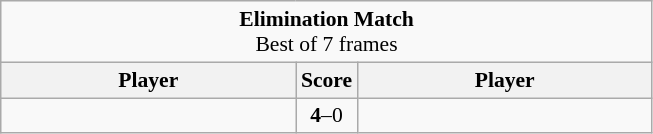<table class="wikitable " style=font-size:90%>
<tr>
<td colspan=3 align="center"><strong>Elimination Match</strong><br>Best of 7 frames</td>
</tr>
<tr>
<th width=190>Player</th>
<th>Score</th>
<th width=190>Player</th>
</tr>
<tr>
<td><strong></strong></td>
<td style="text-align:center;"><strong>4</strong>–0</td>
<td></td>
</tr>
</table>
